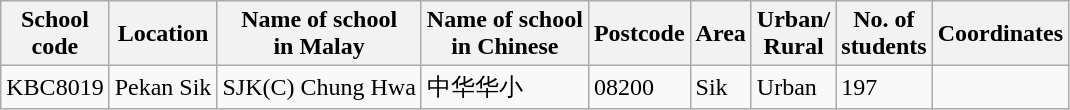<table class="wikitable sortable">
<tr>
<th>School<br>code</th>
<th>Location</th>
<th>Name of school<br>in Malay</th>
<th>Name of school<br>in Chinese</th>
<th>Postcode</th>
<th>Area</th>
<th>Urban/<br>Rural</th>
<th>No. of<br>students</th>
<th>Coordinates</th>
</tr>
<tr>
<td>KBC8019</td>
<td>Pekan Sik</td>
<td>SJK(C) Chung Hwa</td>
<td>中华华小</td>
<td>08200</td>
<td>Sik</td>
<td>Urban</td>
<td>197</td>
<td></td>
</tr>
</table>
